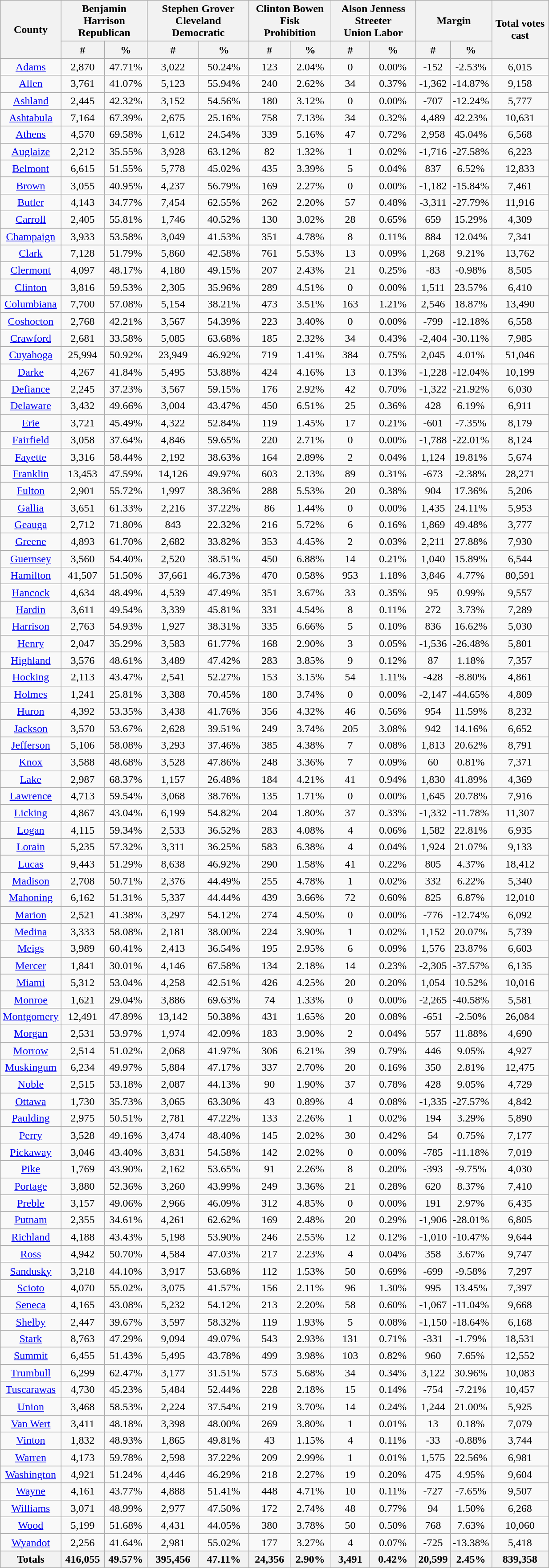<table width="65%"  class="wikitable sortable" style="text-align:center">
<tr>
<th colspan="1" rowspan="2">County</th>
<th style="text-align:center;" colspan="2">Benjamin Harrison<br>Republican</th>
<th style="text-align:center;" colspan="2">Stephen Grover Cleveland<br>Democratic</th>
<th style="text-align:center;" colspan="2">Clinton Bowen Fisk<br>Prohibition</th>
<th style="text-align:center;" colspan="2">Alson Jenness Streeter<br>Union Labor</th>
<th style="text-align:center;" colspan="2">Margin</th>
<th colspan="1" rowspan="2" style="text-align:center;">Total votes cast</th>
</tr>
<tr>
<th style="text-align:center;" data-sort-type="number">#</th>
<th style="text-align:center;" data-sort-type="number">%</th>
<th style="text-align:center;" data-sort-type="number">#</th>
<th style="text-align:center;" data-sort-type="number">%</th>
<th style="text-align:center;" data-sort-type="number">#</th>
<th style="text-align:center;" data-sort-type="number">%</th>
<th style="text-align:center;" data-sort-type="number">#</th>
<th style="text-align:center;" data-sort-type="number">%</th>
<th style="text-align:center;" data-sort-type="number">#</th>
<th style="text-align:center;" data-sort-type="number">%</th>
</tr>
<tr style="text-align:center;">
<td><a href='#'>Adams</a></td>
<td>2,870</td>
<td>47.71%</td>
<td>3,022</td>
<td>50.24%</td>
<td>123</td>
<td>2.04%</td>
<td>0</td>
<td>0.00%</td>
<td>-152</td>
<td>-2.53%</td>
<td>6,015</td>
</tr>
<tr style="text-align:center;">
<td><a href='#'>Allen</a></td>
<td>3,761</td>
<td>41.07%</td>
<td>5,123</td>
<td>55.94%</td>
<td>240</td>
<td>2.62%</td>
<td>34</td>
<td>0.37%</td>
<td>-1,362</td>
<td>-14.87%</td>
<td>9,158</td>
</tr>
<tr style="text-align:center;">
<td><a href='#'>Ashland</a></td>
<td>2,445</td>
<td>42.32%</td>
<td>3,152</td>
<td>54.56%</td>
<td>180</td>
<td>3.12%</td>
<td>0</td>
<td>0.00%</td>
<td>-707</td>
<td>-12.24%</td>
<td>5,777</td>
</tr>
<tr style="text-align:center;">
<td><a href='#'>Ashtabula</a></td>
<td>7,164</td>
<td>67.39%</td>
<td>2,675</td>
<td>25.16%</td>
<td>758</td>
<td>7.13%</td>
<td>34</td>
<td>0.32%</td>
<td>4,489</td>
<td>42.23%</td>
<td>10,631</td>
</tr>
<tr style="text-align:center;">
<td><a href='#'>Athens</a></td>
<td>4,570</td>
<td>69.58%</td>
<td>1,612</td>
<td>24.54%</td>
<td>339</td>
<td>5.16%</td>
<td>47</td>
<td>0.72%</td>
<td>2,958</td>
<td>45.04%</td>
<td>6,568</td>
</tr>
<tr style="text-align:center;">
<td><a href='#'>Auglaize</a></td>
<td>2,212</td>
<td>35.55%</td>
<td>3,928</td>
<td>63.12%</td>
<td>82</td>
<td>1.32%</td>
<td>1</td>
<td>0.02%</td>
<td>-1,716</td>
<td>-27.58%</td>
<td>6,223</td>
</tr>
<tr style="text-align:center;">
<td><a href='#'>Belmont</a></td>
<td>6,615</td>
<td>51.55%</td>
<td>5,778</td>
<td>45.02%</td>
<td>435</td>
<td>3.39%</td>
<td>5</td>
<td>0.04%</td>
<td>837</td>
<td>6.52%</td>
<td>12,833</td>
</tr>
<tr style="text-align:center;">
<td><a href='#'>Brown</a></td>
<td>3,055</td>
<td>40.95%</td>
<td>4,237</td>
<td>56.79%</td>
<td>169</td>
<td>2.27%</td>
<td>0</td>
<td>0.00%</td>
<td>-1,182</td>
<td>-15.84%</td>
<td>7,461</td>
</tr>
<tr style="text-align:center;">
<td><a href='#'>Butler</a></td>
<td>4,143</td>
<td>34.77%</td>
<td>7,454</td>
<td>62.55%</td>
<td>262</td>
<td>2.20%</td>
<td>57</td>
<td>0.48%</td>
<td>-3,311</td>
<td>-27.79%</td>
<td>11,916</td>
</tr>
<tr style="text-align:center;">
<td><a href='#'>Carroll</a></td>
<td>2,405</td>
<td>55.81%</td>
<td>1,746</td>
<td>40.52%</td>
<td>130</td>
<td>3.02%</td>
<td>28</td>
<td>0.65%</td>
<td>659</td>
<td>15.29%</td>
<td>4,309</td>
</tr>
<tr style="text-align:center;">
<td><a href='#'>Champaign</a></td>
<td>3,933</td>
<td>53.58%</td>
<td>3,049</td>
<td>41.53%</td>
<td>351</td>
<td>4.78%</td>
<td>8</td>
<td>0.11%</td>
<td>884</td>
<td>12.04%</td>
<td>7,341</td>
</tr>
<tr style="text-align:center;">
<td><a href='#'>Clark</a></td>
<td>7,128</td>
<td>51.79%</td>
<td>5,860</td>
<td>42.58%</td>
<td>761</td>
<td>5.53%</td>
<td>13</td>
<td>0.09%</td>
<td>1,268</td>
<td>9.21%</td>
<td>13,762</td>
</tr>
<tr style="text-align:center;">
<td><a href='#'>Clermont</a></td>
<td>4,097</td>
<td>48.17%</td>
<td>4,180</td>
<td>49.15%</td>
<td>207</td>
<td>2.43%</td>
<td>21</td>
<td>0.25%</td>
<td>-83</td>
<td>-0.98%</td>
<td>8,505</td>
</tr>
<tr style="text-align:center;">
<td><a href='#'>Clinton</a></td>
<td>3,816</td>
<td>59.53%</td>
<td>2,305</td>
<td>35.96%</td>
<td>289</td>
<td>4.51%</td>
<td>0</td>
<td>0.00%</td>
<td>1,511</td>
<td>23.57%</td>
<td>6,410</td>
</tr>
<tr style="text-align:center;">
<td><a href='#'>Columbiana</a></td>
<td>7,700</td>
<td>57.08%</td>
<td>5,154</td>
<td>38.21%</td>
<td>473</td>
<td>3.51%</td>
<td>163</td>
<td>1.21%</td>
<td>2,546</td>
<td>18.87%</td>
<td>13,490</td>
</tr>
<tr style="text-align:center;">
<td><a href='#'>Coshocton</a></td>
<td>2,768</td>
<td>42.21%</td>
<td>3,567</td>
<td>54.39%</td>
<td>223</td>
<td>3.40%</td>
<td>0</td>
<td>0.00%</td>
<td>-799</td>
<td>-12.18%</td>
<td>6,558</td>
</tr>
<tr style="text-align:center;">
<td><a href='#'>Crawford</a></td>
<td>2,681</td>
<td>33.58%</td>
<td>5,085</td>
<td>63.68%</td>
<td>185</td>
<td>2.32%</td>
<td>34</td>
<td>0.43%</td>
<td>-2,404</td>
<td>-30.11%</td>
<td>7,985</td>
</tr>
<tr style="text-align:center;">
<td><a href='#'>Cuyahoga</a></td>
<td>25,994</td>
<td>50.92%</td>
<td>23,949</td>
<td>46.92%</td>
<td>719</td>
<td>1.41%</td>
<td>384</td>
<td>0.75%</td>
<td>2,045</td>
<td>4.01%</td>
<td>51,046</td>
</tr>
<tr style="text-align:center;">
<td><a href='#'>Darke</a></td>
<td>4,267</td>
<td>41.84%</td>
<td>5,495</td>
<td>53.88%</td>
<td>424</td>
<td>4.16%</td>
<td>13</td>
<td>0.13%</td>
<td>-1,228</td>
<td>-12.04%</td>
<td>10,199</td>
</tr>
<tr style="text-align:center;">
<td><a href='#'>Defiance</a></td>
<td>2,245</td>
<td>37.23%</td>
<td>3,567</td>
<td>59.15%</td>
<td>176</td>
<td>2.92%</td>
<td>42</td>
<td>0.70%</td>
<td>-1,322</td>
<td>-21.92%</td>
<td>6,030</td>
</tr>
<tr style="text-align:center;">
<td><a href='#'>Delaware</a></td>
<td>3,432</td>
<td>49.66%</td>
<td>3,004</td>
<td>43.47%</td>
<td>450</td>
<td>6.51%</td>
<td>25</td>
<td>0.36%</td>
<td>428</td>
<td>6.19%</td>
<td>6,911</td>
</tr>
<tr style="text-align:center;">
<td><a href='#'>Erie</a></td>
<td>3,721</td>
<td>45.49%</td>
<td>4,322</td>
<td>52.84%</td>
<td>119</td>
<td>1.45%</td>
<td>17</td>
<td>0.21%</td>
<td>-601</td>
<td>-7.35%</td>
<td>8,179</td>
</tr>
<tr style="text-align:center;">
<td><a href='#'>Fairfield</a></td>
<td>3,058</td>
<td>37.64%</td>
<td>4,846</td>
<td>59.65%</td>
<td>220</td>
<td>2.71%</td>
<td>0</td>
<td>0.00%</td>
<td>-1,788</td>
<td>-22.01%</td>
<td>8,124</td>
</tr>
<tr style="text-align:center;">
<td><a href='#'>Fayette</a></td>
<td>3,316</td>
<td>58.44%</td>
<td>2,192</td>
<td>38.63%</td>
<td>164</td>
<td>2.89%</td>
<td>2</td>
<td>0.04%</td>
<td>1,124</td>
<td>19.81%</td>
<td>5,674</td>
</tr>
<tr style="text-align:center;">
<td><a href='#'>Franklin</a></td>
<td>13,453</td>
<td>47.59%</td>
<td>14,126</td>
<td>49.97%</td>
<td>603</td>
<td>2.13%</td>
<td>89</td>
<td>0.31%</td>
<td>-673</td>
<td>-2.38%</td>
<td>28,271</td>
</tr>
<tr style="text-align:center;">
<td><a href='#'>Fulton</a></td>
<td>2,901</td>
<td>55.72%</td>
<td>1,997</td>
<td>38.36%</td>
<td>288</td>
<td>5.53%</td>
<td>20</td>
<td>0.38%</td>
<td>904</td>
<td>17.36%</td>
<td>5,206</td>
</tr>
<tr style="text-align:center;">
<td><a href='#'>Gallia</a></td>
<td>3,651</td>
<td>61.33%</td>
<td>2,216</td>
<td>37.22%</td>
<td>86</td>
<td>1.44%</td>
<td>0</td>
<td>0.00%</td>
<td>1,435</td>
<td>24.11%</td>
<td>5,953</td>
</tr>
<tr style="text-align:center;">
<td><a href='#'>Geauga</a></td>
<td>2,712</td>
<td>71.80%</td>
<td>843</td>
<td>22.32%</td>
<td>216</td>
<td>5.72%</td>
<td>6</td>
<td>0.16%</td>
<td>1,869</td>
<td>49.48%</td>
<td>3,777</td>
</tr>
<tr style="text-align:center;">
<td><a href='#'>Greene</a></td>
<td>4,893</td>
<td>61.70%</td>
<td>2,682</td>
<td>33.82%</td>
<td>353</td>
<td>4.45%</td>
<td>2</td>
<td>0.03%</td>
<td>2,211</td>
<td>27.88%</td>
<td>7,930</td>
</tr>
<tr style="text-align:center;">
<td><a href='#'>Guernsey</a></td>
<td>3,560</td>
<td>54.40%</td>
<td>2,520</td>
<td>38.51%</td>
<td>450</td>
<td>6.88%</td>
<td>14</td>
<td>0.21%</td>
<td>1,040</td>
<td>15.89%</td>
<td>6,544</td>
</tr>
<tr style="text-align:center;">
<td><a href='#'>Hamilton</a></td>
<td>41,507</td>
<td>51.50%</td>
<td>37,661</td>
<td>46.73%</td>
<td>470</td>
<td>0.58%</td>
<td>953</td>
<td>1.18%</td>
<td>3,846</td>
<td>4.77%</td>
<td>80,591</td>
</tr>
<tr style="text-align:center;">
<td><a href='#'>Hancock</a></td>
<td>4,634</td>
<td>48.49%</td>
<td>4,539</td>
<td>47.49%</td>
<td>351</td>
<td>3.67%</td>
<td>33</td>
<td>0.35%</td>
<td>95</td>
<td>0.99%</td>
<td>9,557</td>
</tr>
<tr style="text-align:center;">
<td><a href='#'>Hardin</a></td>
<td>3,611</td>
<td>49.54%</td>
<td>3,339</td>
<td>45.81%</td>
<td>331</td>
<td>4.54%</td>
<td>8</td>
<td>0.11%</td>
<td>272</td>
<td>3.73%</td>
<td>7,289</td>
</tr>
<tr style="text-align:center;">
<td><a href='#'>Harrison</a></td>
<td>2,763</td>
<td>54.93%</td>
<td>1,927</td>
<td>38.31%</td>
<td>335</td>
<td>6.66%</td>
<td>5</td>
<td>0.10%</td>
<td>836</td>
<td>16.62%</td>
<td>5,030</td>
</tr>
<tr style="text-align:center;">
<td><a href='#'>Henry</a></td>
<td>2,047</td>
<td>35.29%</td>
<td>3,583</td>
<td>61.77%</td>
<td>168</td>
<td>2.90%</td>
<td>3</td>
<td>0.05%</td>
<td>-1,536</td>
<td>-26.48%</td>
<td>5,801</td>
</tr>
<tr style="text-align:center;">
<td><a href='#'>Highland</a></td>
<td>3,576</td>
<td>48.61%</td>
<td>3,489</td>
<td>47.42%</td>
<td>283</td>
<td>3.85%</td>
<td>9</td>
<td>0.12%</td>
<td>87</td>
<td>1.18%</td>
<td>7,357</td>
</tr>
<tr style="text-align:center;">
<td><a href='#'>Hocking</a></td>
<td>2,113</td>
<td>43.47%</td>
<td>2,541</td>
<td>52.27%</td>
<td>153</td>
<td>3.15%</td>
<td>54</td>
<td>1.11%</td>
<td>-428</td>
<td>-8.80%</td>
<td>4,861</td>
</tr>
<tr style="text-align:center;">
<td><a href='#'>Holmes</a></td>
<td>1,241</td>
<td>25.81%</td>
<td>3,388</td>
<td>70.45%</td>
<td>180</td>
<td>3.74%</td>
<td>0</td>
<td>0.00%</td>
<td>-2,147</td>
<td>-44.65%</td>
<td>4,809</td>
</tr>
<tr style="text-align:center;">
<td><a href='#'>Huron</a></td>
<td>4,392</td>
<td>53.35%</td>
<td>3,438</td>
<td>41.76%</td>
<td>356</td>
<td>4.32%</td>
<td>46</td>
<td>0.56%</td>
<td>954</td>
<td>11.59%</td>
<td>8,232</td>
</tr>
<tr style="text-align:center;">
<td><a href='#'>Jackson</a></td>
<td>3,570</td>
<td>53.67%</td>
<td>2,628</td>
<td>39.51%</td>
<td>249</td>
<td>3.74%</td>
<td>205</td>
<td>3.08%</td>
<td>942</td>
<td>14.16%</td>
<td>6,652</td>
</tr>
<tr style="text-align:center;">
<td><a href='#'>Jefferson</a></td>
<td>5,106</td>
<td>58.08%</td>
<td>3,293</td>
<td>37.46%</td>
<td>385</td>
<td>4.38%</td>
<td>7</td>
<td>0.08%</td>
<td>1,813</td>
<td>20.62%</td>
<td>8,791</td>
</tr>
<tr style="text-align:center;">
<td><a href='#'>Knox</a></td>
<td>3,588</td>
<td>48.68%</td>
<td>3,528</td>
<td>47.86%</td>
<td>248</td>
<td>3.36%</td>
<td>7</td>
<td>0.09%</td>
<td>60</td>
<td>0.81%</td>
<td>7,371</td>
</tr>
<tr style="text-align:center;">
<td><a href='#'>Lake</a></td>
<td>2,987</td>
<td>68.37%</td>
<td>1,157</td>
<td>26.48%</td>
<td>184</td>
<td>4.21%</td>
<td>41</td>
<td>0.94%</td>
<td>1,830</td>
<td>41.89%</td>
<td>4,369</td>
</tr>
<tr style="text-align:center;">
<td><a href='#'>Lawrence</a></td>
<td>4,713</td>
<td>59.54%</td>
<td>3,068</td>
<td>38.76%</td>
<td>135</td>
<td>1.71%</td>
<td>0</td>
<td>0.00%</td>
<td>1,645</td>
<td>20.78%</td>
<td>7,916</td>
</tr>
<tr style="text-align:center;">
<td><a href='#'>Licking</a></td>
<td>4,867</td>
<td>43.04%</td>
<td>6,199</td>
<td>54.82%</td>
<td>204</td>
<td>1.80%</td>
<td>37</td>
<td>0.33%</td>
<td>-1,332</td>
<td>-11.78%</td>
<td>11,307</td>
</tr>
<tr style="text-align:center;">
<td><a href='#'>Logan</a></td>
<td>4,115</td>
<td>59.34%</td>
<td>2,533</td>
<td>36.52%</td>
<td>283</td>
<td>4.08%</td>
<td>4</td>
<td>0.06%</td>
<td>1,582</td>
<td>22.81%</td>
<td>6,935</td>
</tr>
<tr style="text-align:center;">
<td><a href='#'>Lorain</a></td>
<td>5,235</td>
<td>57.32%</td>
<td>3,311</td>
<td>36.25%</td>
<td>583</td>
<td>6.38%</td>
<td>4</td>
<td>0.04%</td>
<td>1,924</td>
<td>21.07%</td>
<td>9,133</td>
</tr>
<tr style="text-align:center;">
<td><a href='#'>Lucas</a></td>
<td>9,443</td>
<td>51.29%</td>
<td>8,638</td>
<td>46.92%</td>
<td>290</td>
<td>1.58%</td>
<td>41</td>
<td>0.22%</td>
<td>805</td>
<td>4.37%</td>
<td>18,412</td>
</tr>
<tr style="text-align:center;">
<td><a href='#'>Madison</a></td>
<td>2,708</td>
<td>50.71%</td>
<td>2,376</td>
<td>44.49%</td>
<td>255</td>
<td>4.78%</td>
<td>1</td>
<td>0.02%</td>
<td>332</td>
<td>6.22%</td>
<td>5,340</td>
</tr>
<tr style="text-align:center;">
<td><a href='#'>Mahoning</a></td>
<td>6,162</td>
<td>51.31%</td>
<td>5,337</td>
<td>44.44%</td>
<td>439</td>
<td>3.66%</td>
<td>72</td>
<td>0.60%</td>
<td>825</td>
<td>6.87%</td>
<td>12,010</td>
</tr>
<tr style="text-align:center;">
<td><a href='#'>Marion</a></td>
<td>2,521</td>
<td>41.38%</td>
<td>3,297</td>
<td>54.12%</td>
<td>274</td>
<td>4.50%</td>
<td>0</td>
<td>0.00%</td>
<td>-776</td>
<td>-12.74%</td>
<td>6,092</td>
</tr>
<tr style="text-align:center;">
<td><a href='#'>Medina</a></td>
<td>3,333</td>
<td>58.08%</td>
<td>2,181</td>
<td>38.00%</td>
<td>224</td>
<td>3.90%</td>
<td>1</td>
<td>0.02%</td>
<td>1,152</td>
<td>20.07%</td>
<td>5,739</td>
</tr>
<tr style="text-align:center;">
<td><a href='#'>Meigs</a></td>
<td>3,989</td>
<td>60.41%</td>
<td>2,413</td>
<td>36.54%</td>
<td>195</td>
<td>2.95%</td>
<td>6</td>
<td>0.09%</td>
<td>1,576</td>
<td>23.87%</td>
<td>6,603</td>
</tr>
<tr style="text-align:center;">
<td><a href='#'>Mercer</a></td>
<td>1,841</td>
<td>30.01%</td>
<td>4,146</td>
<td>67.58%</td>
<td>134</td>
<td>2.18%</td>
<td>14</td>
<td>0.23%</td>
<td>-2,305</td>
<td>-37.57%</td>
<td>6,135</td>
</tr>
<tr style="text-align:center;">
<td><a href='#'>Miami</a></td>
<td>5,312</td>
<td>53.04%</td>
<td>4,258</td>
<td>42.51%</td>
<td>426</td>
<td>4.25%</td>
<td>20</td>
<td>0.20%</td>
<td>1,054</td>
<td>10.52%</td>
<td>10,016</td>
</tr>
<tr style="text-align:center;">
<td><a href='#'>Monroe</a></td>
<td>1,621</td>
<td>29.04%</td>
<td>3,886</td>
<td>69.63%</td>
<td>74</td>
<td>1.33%</td>
<td>0</td>
<td>0.00%</td>
<td>-2,265</td>
<td>-40.58%</td>
<td>5,581</td>
</tr>
<tr style="text-align:center;">
<td><a href='#'>Montgomery</a></td>
<td>12,491</td>
<td>47.89%</td>
<td>13,142</td>
<td>50.38%</td>
<td>431</td>
<td>1.65%</td>
<td>20</td>
<td>0.08%</td>
<td>-651</td>
<td>-2.50%</td>
<td>26,084</td>
</tr>
<tr style="text-align:center;">
<td><a href='#'>Morgan</a></td>
<td>2,531</td>
<td>53.97%</td>
<td>1,974</td>
<td>42.09%</td>
<td>183</td>
<td>3.90%</td>
<td>2</td>
<td>0.04%</td>
<td>557</td>
<td>11.88%</td>
<td>4,690</td>
</tr>
<tr style="text-align:center;">
<td><a href='#'>Morrow</a></td>
<td>2,514</td>
<td>51.02%</td>
<td>2,068</td>
<td>41.97%</td>
<td>306</td>
<td>6.21%</td>
<td>39</td>
<td>0.79%</td>
<td>446</td>
<td>9.05%</td>
<td>4,927</td>
</tr>
<tr style="text-align:center;">
<td><a href='#'>Muskingum</a></td>
<td>6,234</td>
<td>49.97%</td>
<td>5,884</td>
<td>47.17%</td>
<td>337</td>
<td>2.70%</td>
<td>20</td>
<td>0.16%</td>
<td>350</td>
<td>2.81%</td>
<td>12,475</td>
</tr>
<tr style="text-align:center;">
<td><a href='#'>Noble</a></td>
<td>2,515</td>
<td>53.18%</td>
<td>2,087</td>
<td>44.13%</td>
<td>90</td>
<td>1.90%</td>
<td>37</td>
<td>0.78%</td>
<td>428</td>
<td>9.05%</td>
<td>4,729</td>
</tr>
<tr style="text-align:center;">
<td><a href='#'>Ottawa</a></td>
<td>1,730</td>
<td>35.73%</td>
<td>3,065</td>
<td>63.30%</td>
<td>43</td>
<td>0.89%</td>
<td>4</td>
<td>0.08%</td>
<td>-1,335</td>
<td>-27.57%</td>
<td>4,842</td>
</tr>
<tr style="text-align:center;">
<td><a href='#'>Paulding</a></td>
<td>2,975</td>
<td>50.51%</td>
<td>2,781</td>
<td>47.22%</td>
<td>133</td>
<td>2.26%</td>
<td>1</td>
<td>0.02%</td>
<td>194</td>
<td>3.29%</td>
<td>5,890</td>
</tr>
<tr style="text-align:center;">
<td><a href='#'>Perry</a></td>
<td>3,528</td>
<td>49.16%</td>
<td>3,474</td>
<td>48.40%</td>
<td>145</td>
<td>2.02%</td>
<td>30</td>
<td>0.42%</td>
<td>54</td>
<td>0.75%</td>
<td>7,177</td>
</tr>
<tr style="text-align:center;">
<td><a href='#'>Pickaway</a></td>
<td>3,046</td>
<td>43.40%</td>
<td>3,831</td>
<td>54.58%</td>
<td>142</td>
<td>2.02%</td>
<td>0</td>
<td>0.00%</td>
<td>-785</td>
<td>-11.18%</td>
<td>7,019</td>
</tr>
<tr style="text-align:center;">
<td><a href='#'>Pike</a></td>
<td>1,769</td>
<td>43.90%</td>
<td>2,162</td>
<td>53.65%</td>
<td>91</td>
<td>2.26%</td>
<td>8</td>
<td>0.20%</td>
<td>-393</td>
<td>-9.75%</td>
<td>4,030</td>
</tr>
<tr style="text-align:center;">
<td><a href='#'>Portage</a></td>
<td>3,880</td>
<td>52.36%</td>
<td>3,260</td>
<td>43.99%</td>
<td>249</td>
<td>3.36%</td>
<td>21</td>
<td>0.28%</td>
<td>620</td>
<td>8.37%</td>
<td>7,410</td>
</tr>
<tr style="text-align:center;">
<td><a href='#'>Preble</a></td>
<td>3,157</td>
<td>49.06%</td>
<td>2,966</td>
<td>46.09%</td>
<td>312</td>
<td>4.85%</td>
<td>0</td>
<td>0.00%</td>
<td>191</td>
<td>2.97%</td>
<td>6,435</td>
</tr>
<tr style="text-align:center;">
<td><a href='#'>Putnam</a></td>
<td>2,355</td>
<td>34.61%</td>
<td>4,261</td>
<td>62.62%</td>
<td>169</td>
<td>2.48%</td>
<td>20</td>
<td>0.29%</td>
<td>-1,906</td>
<td>-28.01%</td>
<td>6,805</td>
</tr>
<tr style="text-align:center;">
<td><a href='#'>Richland</a></td>
<td>4,188</td>
<td>43.43%</td>
<td>5,198</td>
<td>53.90%</td>
<td>246</td>
<td>2.55%</td>
<td>12</td>
<td>0.12%</td>
<td>-1,010</td>
<td>-10.47%</td>
<td>9,644</td>
</tr>
<tr style="text-align:center;">
<td><a href='#'>Ross</a></td>
<td>4,942</td>
<td>50.70%</td>
<td>4,584</td>
<td>47.03%</td>
<td>217</td>
<td>2.23%</td>
<td>4</td>
<td>0.04%</td>
<td>358</td>
<td>3.67%</td>
<td>9,747</td>
</tr>
<tr style="text-align:center;">
<td><a href='#'>Sandusky</a></td>
<td>3,218</td>
<td>44.10%</td>
<td>3,917</td>
<td>53.68%</td>
<td>112</td>
<td>1.53%</td>
<td>50</td>
<td>0.69%</td>
<td>-699</td>
<td>-9.58%</td>
<td>7,297</td>
</tr>
<tr style="text-align:center;">
<td><a href='#'>Scioto</a></td>
<td>4,070</td>
<td>55.02%</td>
<td>3,075</td>
<td>41.57%</td>
<td>156</td>
<td>2.11%</td>
<td>96</td>
<td>1.30%</td>
<td>995</td>
<td>13.45%</td>
<td>7,397</td>
</tr>
<tr style="text-align:center;">
<td><a href='#'>Seneca</a></td>
<td>4,165</td>
<td>43.08%</td>
<td>5,232</td>
<td>54.12%</td>
<td>213</td>
<td>2.20%</td>
<td>58</td>
<td>0.60%</td>
<td>-1,067</td>
<td>-11.04%</td>
<td>9,668</td>
</tr>
<tr style="text-align:center;">
<td><a href='#'>Shelby</a></td>
<td>2,447</td>
<td>39.67%</td>
<td>3,597</td>
<td>58.32%</td>
<td>119</td>
<td>1.93%</td>
<td>5</td>
<td>0.08%</td>
<td>-1,150</td>
<td>-18.64%</td>
<td>6,168</td>
</tr>
<tr style="text-align:center;">
<td><a href='#'>Stark</a></td>
<td>8,763</td>
<td>47.29%</td>
<td>9,094</td>
<td>49.07%</td>
<td>543</td>
<td>2.93%</td>
<td>131</td>
<td>0.71%</td>
<td>-331</td>
<td>-1.79%</td>
<td>18,531</td>
</tr>
<tr style="text-align:center;">
<td><a href='#'>Summit</a></td>
<td>6,455</td>
<td>51.43%</td>
<td>5,495</td>
<td>43.78%</td>
<td>499</td>
<td>3.98%</td>
<td>103</td>
<td>0.82%</td>
<td>960</td>
<td>7.65%</td>
<td>12,552</td>
</tr>
<tr style="text-align:center;">
<td><a href='#'>Trumbull</a></td>
<td>6,299</td>
<td>62.47%</td>
<td>3,177</td>
<td>31.51%</td>
<td>573</td>
<td>5.68%</td>
<td>34</td>
<td>0.34%</td>
<td>3,122</td>
<td>30.96%</td>
<td>10,083</td>
</tr>
<tr style="text-align:center;">
<td><a href='#'>Tuscarawas</a></td>
<td>4,730</td>
<td>45.23%</td>
<td>5,484</td>
<td>52.44%</td>
<td>228</td>
<td>2.18%</td>
<td>15</td>
<td>0.14%</td>
<td>-754</td>
<td>-7.21%</td>
<td>10,457</td>
</tr>
<tr style="text-align:center;">
<td><a href='#'>Union</a></td>
<td>3,468</td>
<td>58.53%</td>
<td>2,224</td>
<td>37.54%</td>
<td>219</td>
<td>3.70%</td>
<td>14</td>
<td>0.24%</td>
<td>1,244</td>
<td>21.00%</td>
<td>5,925</td>
</tr>
<tr style="text-align:center;">
<td><a href='#'>Van Wert</a></td>
<td>3,411</td>
<td>48.18%</td>
<td>3,398</td>
<td>48.00%</td>
<td>269</td>
<td>3.80%</td>
<td>1</td>
<td>0.01%</td>
<td>13</td>
<td>0.18%</td>
<td>7,079</td>
</tr>
<tr style="text-align:center;">
<td><a href='#'>Vinton</a></td>
<td>1,832</td>
<td>48.93%</td>
<td>1,865</td>
<td>49.81%</td>
<td>43</td>
<td>1.15%</td>
<td>4</td>
<td>0.11%</td>
<td>-33</td>
<td>-0.88%</td>
<td>3,744</td>
</tr>
<tr style="text-align:center;">
<td><a href='#'>Warren</a></td>
<td>4,173</td>
<td>59.78%</td>
<td>2,598</td>
<td>37.22%</td>
<td>209</td>
<td>2.99%</td>
<td>1</td>
<td>0.01%</td>
<td>1,575</td>
<td>22.56%</td>
<td>6,981</td>
</tr>
<tr style="text-align:center;">
<td><a href='#'>Washington</a></td>
<td>4,921</td>
<td>51.24%</td>
<td>4,446</td>
<td>46.29%</td>
<td>218</td>
<td>2.27%</td>
<td>19</td>
<td>0.20%</td>
<td>475</td>
<td>4.95%</td>
<td>9,604</td>
</tr>
<tr style="text-align:center;">
<td><a href='#'>Wayne</a></td>
<td>4,161</td>
<td>43.77%</td>
<td>4,888</td>
<td>51.41%</td>
<td>448</td>
<td>4.71%</td>
<td>10</td>
<td>0.11%</td>
<td>-727</td>
<td>-7.65%</td>
<td>9,507</td>
</tr>
<tr style="text-align:center;">
<td><a href='#'>Williams</a></td>
<td>3,071</td>
<td>48.99%</td>
<td>2,977</td>
<td>47.50%</td>
<td>172</td>
<td>2.74%</td>
<td>48</td>
<td>0.77%</td>
<td>94</td>
<td>1.50%</td>
<td>6,268</td>
</tr>
<tr style="text-align:center;">
<td><a href='#'>Wood</a></td>
<td>5,199</td>
<td>51.68%</td>
<td>4,431</td>
<td>44.05%</td>
<td>380</td>
<td>3.78%</td>
<td>50</td>
<td>0.50%</td>
<td>768</td>
<td>7.63%</td>
<td>10,060</td>
</tr>
<tr style="text-align:center;">
<td><a href='#'>Wyandot</a></td>
<td>2,256</td>
<td>41.64%</td>
<td>2,981</td>
<td>55.02%</td>
<td>177</td>
<td>3.27%</td>
<td>4</td>
<td>0.07%</td>
<td>-725</td>
<td>-13.38%</td>
<td>5,418</td>
</tr>
<tr style="text-align:center;">
<th>Totals</th>
<th>416,055</th>
<th>49.57%</th>
<th>395,456</th>
<th>47.11%</th>
<th>24,356</th>
<th>2.90%</th>
<th>3,491</th>
<th>0.42%</th>
<th>20,599</th>
<th>2.45%</th>
<th>839,358</th>
</tr>
</table>
